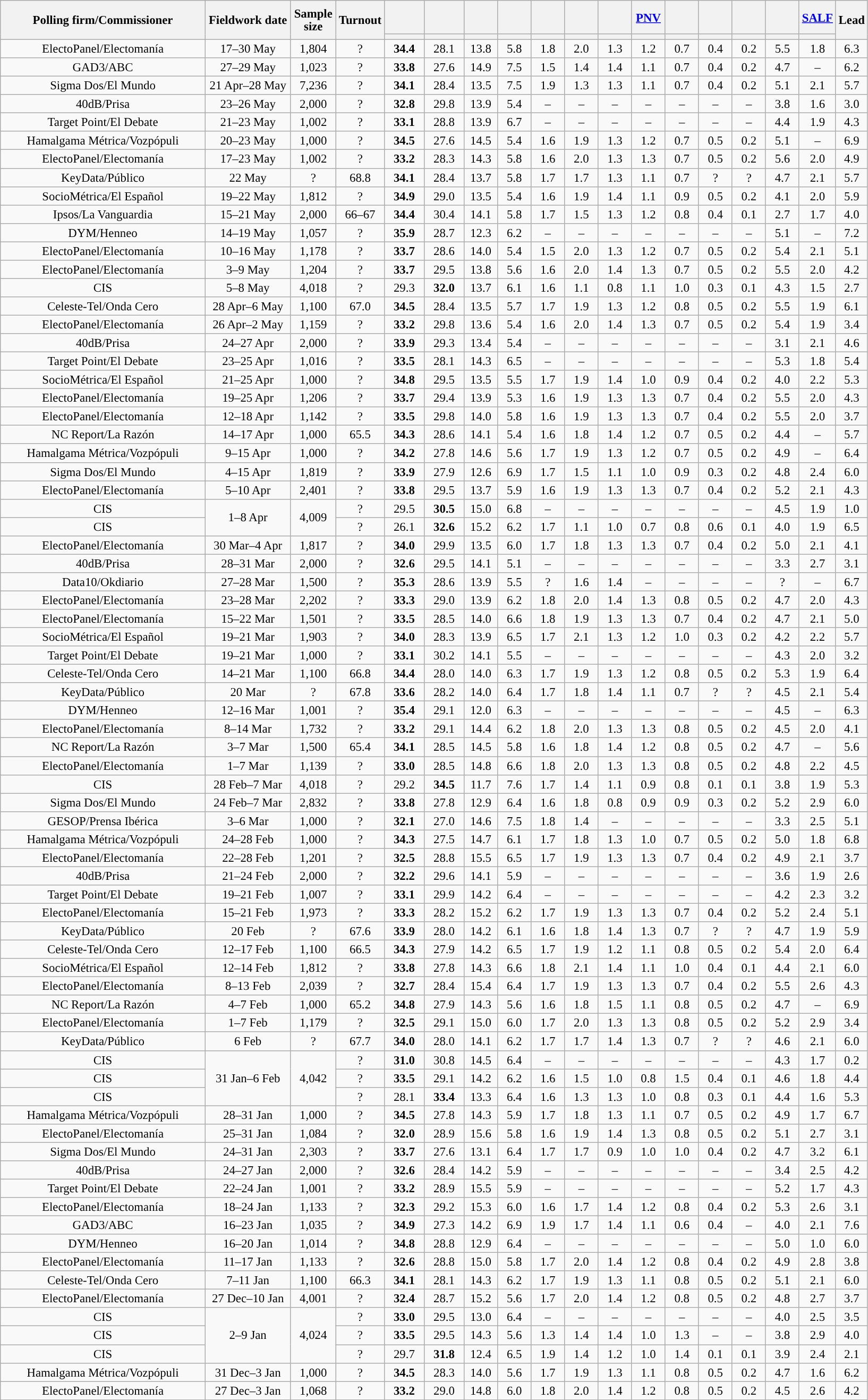<table class="wikitable collapsible" style="text-align:center; font-size:95%; line-height:16px;">
<tr style="height:42px;">
<th style="width:250px;" rowspan="2">Polling firm/Commissioner</th>
<th style="width:100px;" rowspan="2">Fieldwork date</th>
<th style="width:50px;" rowspan="2">Sample size</th>
<th style="width:45px;" rowspan="2">Turnout</th>
<th style="width:43px;"></th>
<th style="width:43px;"></th>
<th style="width:35px;"></th>
<th style="width:35px;"></th>
<th style="width:35px;"></th>
<th style="width:35px;"></th>
<th style="width:35px;"></th>
<th style="width:35px;"><a href='#'>PNV</a></th>
<th style="width:35px;"></th>
<th style="width:35px;"></th>
<th style="width:35px;"></th>
<th style="width:35px;"></th>
<th style="width:35px;"><a href='#'>SALF</a></th>
<th style="width:30px;" rowspan="2">Lead</th>
</tr>
<tr>
<th style="color:inherit;background:"></th>
<th style="color:inherit;background:"></th>
<th style="color:inherit;background:"></th>
<th style="color:inherit;background:"></th>
<th style="color:inherit;background:"></th>
<th style="color:inherit;background:"></th>
<th style="color:inherit;background:"></th>
<th style="color:inherit;background:"></th>
<th style="color:inherit;background:"></th>
<th style="color:inherit;background:"></th>
<th style="color:inherit;background:"></th>
<th style="color:inherit;background:"></th>
<th style="color:inherit;background:"></th>
</tr>
<tr>
<td>ElectoPanel/Electomanía</td>
<td>17–30 May</td>
<td>1,804</td>
<td>?</td>
<td><strong>34.4</strong><br></td>
<td>28.1<br></td>
<td>13.8<br></td>
<td>5.8<br></td>
<td>1.8<br></td>
<td>2.0<br></td>
<td>1.3<br></td>
<td>1.2<br></td>
<td>0.7<br></td>
<td>0.4<br></td>
<td>0.2<br></td>
<td>5.5<br></td>
<td>1.8<br></td>
<td style="background:">6.3</td>
</tr>
<tr>
<td>GAD3/ABC</td>
<td>27–29 May</td>
<td>1,023</td>
<td>?</td>
<td><strong>33.8</strong><br></td>
<td>27.6<br></td>
<td>14.9<br></td>
<td>7.5<br></td>
<td>1.5<br></td>
<td>1.4<br></td>
<td>1.4<br></td>
<td>1.1<br></td>
<td>0.7<br></td>
<td>0.4<br></td>
<td>0.2<br></td>
<td>4.7<br></td>
<td>–</td>
<td style="background:">6.2</td>
</tr>
<tr>
<td>Sigma Dos/El Mundo</td>
<td>21 Apr–28 May</td>
<td>7,236</td>
<td>?</td>
<td><strong>34.1</strong><br></td>
<td>28.4<br></td>
<td>13.5<br></td>
<td>7.5<br></td>
<td>1.9<br></td>
<td>1.3<br></td>
<td>1.3<br></td>
<td>1.1<br></td>
<td>0.7<br></td>
<td>0.4<br></td>
<td>0.2<br></td>
<td>5.1<br></td>
<td>2.1<br></td>
<td style="background:">5.7</td>
</tr>
<tr>
<td>40dB/Prisa</td>
<td>23–26 May</td>
<td>2,000</td>
<td>?</td>
<td><strong>32.8</strong></td>
<td>29.8</td>
<td>13.9</td>
<td>5.4</td>
<td>–</td>
<td>–</td>
<td>–</td>
<td>–</td>
<td>–</td>
<td>–</td>
<td>–</td>
<td>3.8</td>
<td>1.6</td>
<td style="background:">3.0</td>
</tr>
<tr>
<td>Target Point/El Debate</td>
<td>21–23 May</td>
<td>1,002</td>
<td>?</td>
<td><strong>33.1</strong><br></td>
<td>28.8<br></td>
<td>13.9<br></td>
<td>6.7<br></td>
<td>–</td>
<td>–</td>
<td>–</td>
<td>–</td>
<td>–</td>
<td>–</td>
<td>–</td>
<td>4.4<br></td>
<td>1.9<br></td>
<td style="background:">4.3</td>
</tr>
<tr>
<td>Hamalgama Métrica/Vozpópuli</td>
<td>20–23 May</td>
<td>1,000</td>
<td>?</td>
<td><strong>34.5</strong><br></td>
<td>27.6<br></td>
<td>14.5<br></td>
<td>5.4<br></td>
<td>1.6<br></td>
<td>1.9<br></td>
<td>1.3<br></td>
<td>1.2<br></td>
<td>0.7<br></td>
<td>0.5<br></td>
<td>0.2<br></td>
<td>5.1<br></td>
<td>–</td>
<td style="background:">6.9</td>
</tr>
<tr>
<td>ElectoPanel/Electomanía</td>
<td>17–23 May</td>
<td>1,002</td>
<td>?</td>
<td><strong>33.2</strong><br></td>
<td>28.3<br></td>
<td>14.3<br></td>
<td>5.8<br></td>
<td>1.6<br></td>
<td>2.0<br></td>
<td>1.3<br></td>
<td>1.3<br></td>
<td>0.7<br></td>
<td>0.5<br></td>
<td>0.2<br></td>
<td>5.6<br></td>
<td>2.0<br></td>
<td style="background:">4.9</td>
</tr>
<tr>
<td>KeyData/Público</td>
<td>22 May</td>
<td>?</td>
<td>68.8</td>
<td><strong>34.1</strong><br></td>
<td>28.4<br></td>
<td>13.7<br></td>
<td>5.8<br></td>
<td>1.7<br></td>
<td>1.7<br></td>
<td>1.3<br></td>
<td>1.1<br></td>
<td>0.7<br></td>
<td>?<br></td>
<td>?<br></td>
<td>4.7<br></td>
<td>2.1<br></td>
<td style="background:">5.7</td>
</tr>
<tr>
<td>SocioMétrica/El Español</td>
<td>19–22 May</td>
<td>1,812</td>
<td>?</td>
<td><strong>34.9</strong><br></td>
<td>29.0<br></td>
<td>13.5<br></td>
<td>5.4<br></td>
<td>1.6<br></td>
<td>1.9<br></td>
<td>1.4<br></td>
<td>1.1<br></td>
<td>0.9<br></td>
<td>0.5<br></td>
<td>0.2<br></td>
<td>4.1<br></td>
<td>2.0<br></td>
<td style="background:">5.9</td>
</tr>
<tr>
<td>Ipsos/La Vanguardia</td>
<td>15–21 May</td>
<td>2,000</td>
<td>66–67</td>
<td><strong>34.4</strong><br></td>
<td>30.4<br></td>
<td>14.1<br></td>
<td>5.8<br></td>
<td>1.7<br></td>
<td>1.5<br></td>
<td>1.3<br></td>
<td>1.2<br></td>
<td>0.8<br></td>
<td>0.4<br></td>
<td>0.1<br></td>
<td>2.7<br></td>
<td>1.7<br></td>
<td style="background:">4.0</td>
</tr>
<tr>
<td>DYM/Henneo</td>
<td>14–19 May</td>
<td>1,057</td>
<td>?</td>
<td><strong>35.9</strong><br></td>
<td>28.7<br></td>
<td>12.3<br></td>
<td>6.2<br></td>
<td>–</td>
<td>–</td>
<td>–</td>
<td>–</td>
<td>–</td>
<td>–</td>
<td>–</td>
<td>5.1<br></td>
<td>–</td>
<td style="background:">7.2</td>
</tr>
<tr>
<td>ElectoPanel/Electomanía</td>
<td>10–16 May</td>
<td>1,178</td>
<td>?</td>
<td><strong>33.7</strong><br></td>
<td>28.6<br></td>
<td>14.0<br></td>
<td>5.4<br></td>
<td>1.5<br></td>
<td>2.0<br></td>
<td>1.3<br></td>
<td>1.2<br></td>
<td>0.7<br></td>
<td>0.5<br></td>
<td>0.2<br></td>
<td>5.4<br></td>
<td>2.1<br></td>
<td style="background:">5.1</td>
</tr>
<tr>
<td>ElectoPanel/Electomanía</td>
<td>3–9 May</td>
<td>1,204</td>
<td>?</td>
<td><strong>33.7</strong><br></td>
<td>29.5<br></td>
<td>13.8<br></td>
<td>5.6<br></td>
<td>1.6<br></td>
<td>2.0<br></td>
<td>1.4<br></td>
<td>1.3<br></td>
<td>0.7<br></td>
<td>0.5<br></td>
<td>0.2<br></td>
<td>5.5<br></td>
<td>2.0<br></td>
<td style="background:">4.2</td>
</tr>
<tr>
<td>CIS</td>
<td>5–8 May</td>
<td>4,018</td>
<td>?</td>
<td>29.3</td>
<td><strong>32.0</strong></td>
<td>13.7</td>
<td>6.1</td>
<td>1.6</td>
<td>1.1</td>
<td>0.8</td>
<td>1.1</td>
<td>1.0</td>
<td>0.3</td>
<td>0.1</td>
<td>4.3</td>
<td>1.5</td>
<td style="background:">2.7</td>
</tr>
<tr>
<td>Celeste-Tel/Onda Cero</td>
<td>28 Apr–6 May</td>
<td>1,100</td>
<td>67.0</td>
<td><strong>34.5</strong><br></td>
<td>28.4<br></td>
<td>13.5<br></td>
<td>5.7<br></td>
<td>1.7<br></td>
<td>1.9<br></td>
<td>1.3<br></td>
<td>1.2<br></td>
<td>0.8<br></td>
<td>0.5<br></td>
<td>0.2<br></td>
<td>5.5<br></td>
<td>1.9<br></td>
<td style="background:">6.1</td>
</tr>
<tr>
<td>ElectoPanel/Electomanía</td>
<td>26 Apr–2 May</td>
<td>1,159</td>
<td>?</td>
<td><strong>33.2</strong><br></td>
<td>29.8<br></td>
<td>13.6<br></td>
<td>5.4<br></td>
<td>1.6<br></td>
<td>2.0<br></td>
<td>1.4<br></td>
<td>1.3<br></td>
<td>0.7<br></td>
<td>0.5<br></td>
<td>0.2<br></td>
<td>5.4<br></td>
<td>1.9<br></td>
<td style="background:">3.4</td>
</tr>
<tr>
<td>40dB/Prisa</td>
<td>24–27 Apr</td>
<td>2,000</td>
<td>?</td>
<td><strong>33.9</strong></td>
<td>29.3</td>
<td>13.4</td>
<td>5.4</td>
<td>–</td>
<td>–</td>
<td>–</td>
<td>–</td>
<td>–</td>
<td>–</td>
<td>–</td>
<td>3.1</td>
<td>2.1</td>
<td style="background:">4.6</td>
</tr>
<tr>
<td>Target Point/El Debate</td>
<td>23–25 Apr</td>
<td>1,016</td>
<td>?</td>
<td><strong>33.5</strong><br></td>
<td>28.1<br></td>
<td>14.3<br></td>
<td>6.5<br></td>
<td>–</td>
<td>–</td>
<td>–</td>
<td>–</td>
<td>–</td>
<td>–</td>
<td>–</td>
<td>5.3<br></td>
<td>1.8<br></td>
<td style="background:">5.4</td>
</tr>
<tr>
<td>SocioMétrica/El Español</td>
<td>21–25 Apr</td>
<td>1,000</td>
<td>?</td>
<td><strong>34.8</strong><br></td>
<td>29.5<br></td>
<td>13.5<br></td>
<td>5.5<br></td>
<td>1.7<br></td>
<td>1.9<br></td>
<td>1.4<br></td>
<td>1.0<br></td>
<td>0.9<br></td>
<td>0.4<br></td>
<td>0.2<br></td>
<td>4.0<br></td>
<td>2.2<br></td>
<td style="background:">5.3</td>
</tr>
<tr>
<td>ElectoPanel/Electomanía</td>
<td>19–25 Apr</td>
<td>1,206</td>
<td>?</td>
<td><strong>33.7</strong><br></td>
<td>29.4<br></td>
<td>13.9<br></td>
<td>5.3<br></td>
<td>1.6<br></td>
<td>1.9<br></td>
<td>1.3<br></td>
<td>1.3<br></td>
<td>0.7<br></td>
<td>0.4<br></td>
<td>0.2<br></td>
<td>5.5<br></td>
<td>2.0<br></td>
<td style="background:">4.3</td>
</tr>
<tr>
<td>ElectoPanel/Electomanía</td>
<td>12–18 Apr</td>
<td>1,142</td>
<td>?</td>
<td><strong>33.5</strong><br></td>
<td>29.8<br></td>
<td>14.0<br></td>
<td>5.8<br></td>
<td>1.6<br></td>
<td>1.9<br></td>
<td>1.3<br></td>
<td>1.3<br></td>
<td>0.7<br></td>
<td>0.4<br></td>
<td>0.2<br></td>
<td>5.5<br></td>
<td>2.0<br></td>
<td style="background:">3.7</td>
</tr>
<tr>
<td>NC Report/La Razón</td>
<td>14–17 Apr</td>
<td>1,000</td>
<td>65.5</td>
<td><strong>34.3</strong><br></td>
<td>28.6<br></td>
<td>14.1<br></td>
<td>5.4<br></td>
<td>1.6<br></td>
<td>1.8<br></td>
<td>1.4<br></td>
<td>1.2<br></td>
<td>0.7<br></td>
<td>0.5<br></td>
<td>0.2<br></td>
<td>4.4<br></td>
<td>–</td>
<td style="background:">5.7</td>
</tr>
<tr>
<td>Hamalgama Métrica/Vozpópuli</td>
<td>9–15 Apr</td>
<td>1,000</td>
<td>?</td>
<td><strong>34.2</strong><br></td>
<td>27.8<br></td>
<td>14.6<br></td>
<td>5.6<br></td>
<td>1.7<br></td>
<td>1.9<br></td>
<td>1.3<br></td>
<td>1.2<br></td>
<td>0.7<br></td>
<td>0.5<br></td>
<td>0.2<br></td>
<td>4.9<br></td>
<td>–</td>
<td style="background:">6.4</td>
</tr>
<tr>
<td>Sigma Dos/El Mundo</td>
<td>4–15 Apr</td>
<td>1,819</td>
<td>?</td>
<td><strong>33.9</strong><br></td>
<td>27.9<br></td>
<td>12.6<br></td>
<td>6.9<br></td>
<td>1.7<br></td>
<td>1.5<br></td>
<td>1.1<br></td>
<td>1.0<br></td>
<td>0.9<br></td>
<td>0.3<br></td>
<td>0.2<br></td>
<td>4.8<br></td>
<td>2.4<br></td>
<td style="background:">6.0</td>
</tr>
<tr>
<td>ElectoPanel/Electomanía</td>
<td>5–10 Apr</td>
<td>2,401</td>
<td>?</td>
<td><strong>33.8</strong><br></td>
<td>29.5<br></td>
<td>13.7<br></td>
<td>5.9<br></td>
<td>1.6<br></td>
<td>1.9<br></td>
<td>1.3<br></td>
<td>1.3<br></td>
<td>0.7<br></td>
<td>0.4<br></td>
<td>0.2<br></td>
<td>5.2<br></td>
<td>2.1<br></td>
<td style="background:">4.3</td>
</tr>
<tr>
<td>CIS </td>
<td rowspan="2">1–8 Apr</td>
<td rowspan="2">4,009</td>
<td>?</td>
<td>29.5<br></td>
<td><strong>30.5</strong><br></td>
<td>15.0<br></td>
<td>6.8<br></td>
<td>–</td>
<td>–</td>
<td>–</td>
<td>–</td>
<td>–</td>
<td>–</td>
<td>–</td>
<td>4.5<br></td>
<td>1.9<br></td>
<td style="background:">1.0</td>
</tr>
<tr>
<td>CIS</td>
<td>?</td>
<td>26.1</td>
<td><strong>32.6</strong></td>
<td>15.2</td>
<td>6.2</td>
<td>1.7</td>
<td>1.1</td>
<td>1.0</td>
<td>0.7</td>
<td>0.8</td>
<td>0.6</td>
<td>0.1</td>
<td>4.0</td>
<td>1.9</td>
<td style="background:">6.5</td>
</tr>
<tr>
<td>ElectoPanel/Electomanía</td>
<td>30 Mar–4 Apr</td>
<td>1,817</td>
<td>?</td>
<td><strong>34.0</strong><br></td>
<td>29.9<br></td>
<td>13.5<br></td>
<td>6.0<br></td>
<td>1.7<br></td>
<td>1.8<br></td>
<td>1.3<br></td>
<td>1.3<br></td>
<td>0.7<br></td>
<td>0.4<br></td>
<td>0.2<br></td>
<td>5.0<br></td>
<td>2.1<br></td>
<td style="background:">4.1</td>
</tr>
<tr>
<td>40dB/Prisa</td>
<td>28–31 Mar</td>
<td>2,000</td>
<td>?</td>
<td><strong>32.6</strong></td>
<td>29.5</td>
<td>14.1</td>
<td>5.1</td>
<td>–</td>
<td>–</td>
<td>–</td>
<td>–</td>
<td>–</td>
<td>–</td>
<td>–</td>
<td>3.3</td>
<td>2.7</td>
<td style="background:">3.1</td>
</tr>
<tr>
<td>Data10/Okdiario</td>
<td>27–28 Mar</td>
<td>1,500</td>
<td>?</td>
<td><strong>35.3</strong><br></td>
<td>28.6<br></td>
<td>13.9<br></td>
<td>5.5<br></td>
<td>?<br></td>
<td>1.6<br></td>
<td>1.4<br></td>
<td>–</td>
<td>–</td>
<td>–</td>
<td>–</td>
<td>?<br></td>
<td>–</td>
<td style="background:">6.7</td>
</tr>
<tr>
<td>ElectoPanel/Electomanía</td>
<td>23–28 Mar</td>
<td>2,202</td>
<td>?</td>
<td><strong>33.3</strong><br></td>
<td>29.0<br></td>
<td>13.9<br></td>
<td>6.2<br></td>
<td>1.8<br></td>
<td>2.0<br></td>
<td>1.4<br></td>
<td>1.3<br></td>
<td>0.8<br></td>
<td>0.5<br></td>
<td>0.2<br></td>
<td>4.7<br></td>
<td>2.0<br></td>
<td style="background:">4.3</td>
</tr>
<tr>
<td>ElectoPanel/Electomanía</td>
<td>15–22 Mar</td>
<td>1,501</td>
<td>?</td>
<td><strong>33.5</strong><br></td>
<td>28.5<br></td>
<td>14.0<br></td>
<td>6.6<br></td>
<td>1.8<br></td>
<td>1.9<br></td>
<td>1.3<br></td>
<td>1.3<br></td>
<td>0.7<br></td>
<td>0.4<br></td>
<td>0.2<br></td>
<td>4.7<br></td>
<td>2.1<br></td>
<td style="background:">5.0</td>
</tr>
<tr>
<td>SocioMétrica/El Español</td>
<td>19–21 Mar</td>
<td>1,903</td>
<td>?</td>
<td><strong>34.0</strong><br></td>
<td>28.3<br></td>
<td>13.9<br></td>
<td>6.5<br></td>
<td>1.7<br></td>
<td>2.1<br></td>
<td>1.3<br></td>
<td>1.2<br></td>
<td>1.0<br></td>
<td>0.3<br></td>
<td>0.2<br></td>
<td>4.2<br></td>
<td>2.2<br></td>
<td style="background:">5.7</td>
</tr>
<tr>
<td>Target Point/El Debate</td>
<td>19–21 Mar</td>
<td>1,000</td>
<td>?</td>
<td><strong>33.1</strong><br></td>
<td>30.2<br></td>
<td>14.1<br></td>
<td>5.5<br></td>
<td>–</td>
<td>–</td>
<td>–</td>
<td>–</td>
<td>–</td>
<td>–</td>
<td>–</td>
<td>4.3<br></td>
<td>2.0<br></td>
<td style="background:">3.2</td>
</tr>
<tr>
<td>Celeste-Tel/Onda Cero</td>
<td>14–21 Mar</td>
<td>1,100</td>
<td>66.8</td>
<td><strong>34.4</strong><br></td>
<td>28.0<br></td>
<td>14.0<br></td>
<td>6.3<br></td>
<td>1.7<br></td>
<td>1.9<br></td>
<td>1.3<br></td>
<td>1.2<br></td>
<td>0.8<br></td>
<td>0.5<br></td>
<td>0.2<br></td>
<td>5.3<br></td>
<td>1.9<br></td>
<td style="background:">6.4</td>
</tr>
<tr>
<td>KeyData/Público</td>
<td>20 Mar</td>
<td>?</td>
<td>67.8</td>
<td><strong>33.6</strong><br></td>
<td>28.2<br></td>
<td>14.0<br></td>
<td>6.4<br></td>
<td>1.7<br></td>
<td>1.8<br></td>
<td>1.4<br></td>
<td>1.1<br></td>
<td>0.7<br></td>
<td>?<br></td>
<td>?<br></td>
<td>4.5<br></td>
<td>2.1<br></td>
<td style="background:">5.4</td>
</tr>
<tr>
<td>DYM/Henneo</td>
<td>12–16 Mar</td>
<td>1,001</td>
<td>?</td>
<td><strong>35.4</strong><br></td>
<td>29.1<br></td>
<td>12.0<br></td>
<td>6.3<br></td>
<td>–</td>
<td>–</td>
<td>–</td>
<td>–</td>
<td>–</td>
<td>–</td>
<td>–</td>
<td>4.5<br></td>
<td>–</td>
<td style="background:">6.3</td>
</tr>
<tr>
<td>ElectoPanel/Electomanía</td>
<td>8–14 Mar</td>
<td>1,732</td>
<td>?</td>
<td><strong>33.2</strong><br></td>
<td>29.1<br></td>
<td>14.4<br></td>
<td>6.2<br></td>
<td>1.8<br></td>
<td>2.0<br></td>
<td>1.3<br></td>
<td>1.3<br></td>
<td>0.8<br></td>
<td>0.5<br></td>
<td>0.2<br></td>
<td>4.5<br></td>
<td>2.0<br></td>
<td style="background:">4.1</td>
</tr>
<tr>
<td>NC Report/La Razón</td>
<td>3–7 Mar</td>
<td>1,500</td>
<td>65.4</td>
<td><strong>34.1</strong><br></td>
<td>28.5<br></td>
<td>14.5<br></td>
<td>5.8<br></td>
<td>1.6<br></td>
<td>1.8<br></td>
<td>1.4<br></td>
<td>1.2<br></td>
<td>0.8<br></td>
<td>0.5<br></td>
<td>0.2<br></td>
<td>4.7<br></td>
<td>–</td>
<td style="background:">5.6</td>
</tr>
<tr>
<td>ElectoPanel/Electomanía</td>
<td>1–7 Mar</td>
<td>1,139</td>
<td>?</td>
<td><strong>33.0</strong><br></td>
<td>28.5<br></td>
<td>14.8<br></td>
<td>6.6<br></td>
<td>1.8<br></td>
<td>2.0<br></td>
<td>1.3<br></td>
<td>1.3<br></td>
<td>0.8<br></td>
<td>0.5<br></td>
<td>0.2<br></td>
<td>4.8<br></td>
<td>2.2<br></td>
<td style="background:">4.5</td>
</tr>
<tr>
<td>CIS</td>
<td>28 Feb–7 Mar</td>
<td>4,018</td>
<td>?</td>
<td>29.2</td>
<td><strong>34.5</strong></td>
<td>11.7</td>
<td>7.6</td>
<td>1.7</td>
<td>1.4</td>
<td>1.1</td>
<td>0.9</td>
<td>0.8</td>
<td>0.1</td>
<td>0.1</td>
<td>3.8</td>
<td>1.9</td>
<td style="background:">5.3</td>
</tr>
<tr>
<td>Sigma Dos/El Mundo</td>
<td>24 Feb–7 Mar</td>
<td>2,832</td>
<td>?</td>
<td><strong>33.8</strong><br></td>
<td>27.8<br></td>
<td>12.9<br></td>
<td>6.4<br></td>
<td>1.6<br></td>
<td>1.8<br></td>
<td>0.8<br></td>
<td>0.9<br></td>
<td>0.9<br></td>
<td>0.3<br></td>
<td>0.2<br></td>
<td>5.2<br></td>
<td>2.9<br></td>
<td style="background:">6.0</td>
</tr>
<tr>
<td>GESOP/Prensa Ibérica</td>
<td>3–6 Mar</td>
<td>1,000</td>
<td>?</td>
<td><strong>32.1</strong><br></td>
<td>27.0<br></td>
<td>14.6<br></td>
<td>7.5<br></td>
<td>1.8<br></td>
<td>1.4<br></td>
<td>–</td>
<td>–</td>
<td>–</td>
<td>–</td>
<td>–</td>
<td>3.3<br></td>
<td>2.5<br></td>
<td style="background:">5.1</td>
</tr>
<tr>
<td>Hamalgama Métrica/Vozpópuli</td>
<td>24–28 Feb</td>
<td>1,000</td>
<td>?</td>
<td><strong>34.3</strong><br></td>
<td>27.5<br></td>
<td>14.7<br></td>
<td>6.1<br></td>
<td>1.7<br></td>
<td>1.8<br></td>
<td>1.3<br></td>
<td>1.0<br></td>
<td>0.7<br></td>
<td>0.5<br></td>
<td>0.2<br></td>
<td>5.0<br></td>
<td>1.8<br></td>
<td style="background:">6.8</td>
</tr>
<tr>
<td>ElectoPanel/Electomanía</td>
<td>22–28 Feb</td>
<td>1,201</td>
<td>?</td>
<td><strong>32.5</strong><br></td>
<td>28.8<br></td>
<td>15.5<br></td>
<td>6.5<br></td>
<td>1.7<br></td>
<td>1.9<br></td>
<td>1.3<br></td>
<td>1.3<br></td>
<td>0.7<br></td>
<td>0.4<br></td>
<td>0.2<br></td>
<td>4.9<br></td>
<td>2.1<br></td>
<td style="background:">3.7</td>
</tr>
<tr>
<td>40dB/Prisa</td>
<td>21–24 Feb</td>
<td>2,000</td>
<td>?</td>
<td><strong>32.2</strong></td>
<td>29.6</td>
<td>14.1</td>
<td>5.9</td>
<td>–</td>
<td>–</td>
<td>–</td>
<td>–</td>
<td>–</td>
<td>–</td>
<td>–</td>
<td>3.6</td>
<td>1.9</td>
<td style="background:">2.6</td>
</tr>
<tr>
<td>Target Point/El Debate</td>
<td>19–21 Feb</td>
<td>1,007</td>
<td>?</td>
<td><strong>33.1</strong><br></td>
<td>29.9<br></td>
<td>14.2<br></td>
<td>6.4<br></td>
<td>–</td>
<td>–</td>
<td>–</td>
<td>–</td>
<td>–</td>
<td>–</td>
<td>–</td>
<td>4.2<br></td>
<td>2.3<br></td>
<td style="background:">3.2</td>
</tr>
<tr>
<td>ElectoPanel/Electomanía</td>
<td>15–21 Feb</td>
<td>1,973</td>
<td>?</td>
<td><strong>33.3</strong><br></td>
<td>28.2<br></td>
<td>15.2<br></td>
<td>6.2<br></td>
<td>1.7<br></td>
<td>1.9<br></td>
<td>1.3<br></td>
<td>1.3<br></td>
<td>0.7<br></td>
<td>0.4<br></td>
<td>0.2<br></td>
<td>5.2<br></td>
<td>2.4<br></td>
<td style="background:">5.1</td>
</tr>
<tr>
<td>KeyData/Público</td>
<td>20 Feb</td>
<td>?</td>
<td>67.6</td>
<td><strong>33.9</strong><br></td>
<td>28.0<br></td>
<td>14.2<br></td>
<td>6.1<br></td>
<td>1.6<br></td>
<td>1.8<br></td>
<td>1.4<br></td>
<td>1.3<br></td>
<td>0.7<br></td>
<td>?<br></td>
<td>?<br></td>
<td>4.7<br></td>
<td>1.9<br></td>
<td style="background:">5.9</td>
</tr>
<tr>
<td>Celeste-Tel/Onda Cero</td>
<td>12–17 Feb</td>
<td>1,100</td>
<td>66.5</td>
<td><strong>34.3</strong><br></td>
<td>27.9<br></td>
<td>14.2<br></td>
<td>6.5<br></td>
<td>1.7<br></td>
<td>1.9<br></td>
<td>1.2<br></td>
<td>1.1<br></td>
<td>0.8<br></td>
<td>0.5<br></td>
<td>0.2<br></td>
<td>5.4<br></td>
<td>2.0<br></td>
<td style="background:">6.4</td>
</tr>
<tr>
<td>SocioMétrica/El Español</td>
<td>12–14 Feb</td>
<td>1,812</td>
<td>?</td>
<td><strong>33.8</strong><br></td>
<td>27.8<br></td>
<td>14.3<br></td>
<td>6.6<br></td>
<td>1.8<br></td>
<td>2.1<br></td>
<td>1.4<br></td>
<td>1.1<br></td>
<td>1.0<br></td>
<td>0.4<br></td>
<td>0.1<br></td>
<td>4.4<br></td>
<td>2.1<br></td>
<td style="background:">6.0</td>
</tr>
<tr>
<td>ElectoPanel/Electomanía</td>
<td>8–13 Feb</td>
<td>2,039</td>
<td>?</td>
<td><strong>32.7</strong><br></td>
<td>28.4<br></td>
<td>15.4<br></td>
<td>6.4<br></td>
<td>1.7<br></td>
<td>1.9<br></td>
<td>1.3<br></td>
<td>1.3<br></td>
<td>0.7<br></td>
<td>0.4<br></td>
<td>0.2<br></td>
<td>5.5<br></td>
<td>2.6<br></td>
<td style="background:">4.3</td>
</tr>
<tr>
<td>NC Report/La Razón</td>
<td>4–7 Feb</td>
<td>1,000</td>
<td>65.2</td>
<td><strong>34.8</strong><br></td>
<td>27.9<br></td>
<td>14.3<br></td>
<td>5.6<br></td>
<td>1.6<br></td>
<td>1.8<br></td>
<td>1.5<br></td>
<td>1.1<br></td>
<td>0.8<br></td>
<td>0.5<br></td>
<td>0.2<br></td>
<td>4.7<br></td>
<td>–</td>
<td style="background:">6.9</td>
</tr>
<tr>
<td>ElectoPanel/Electomanía</td>
<td>1–7 Feb</td>
<td>1,179</td>
<td>?</td>
<td><strong>32.5</strong><br></td>
<td>29.1<br></td>
<td>15.0<br></td>
<td>6.0<br></td>
<td>1.7<br></td>
<td>2.0<br></td>
<td>1.3<br></td>
<td>1.3<br></td>
<td>0.8<br></td>
<td>0.5<br></td>
<td>0.2<br></td>
<td>5.2<br></td>
<td>2.9<br></td>
<td style="background:">3.4</td>
</tr>
<tr>
<td>KeyData/Público</td>
<td>6 Feb</td>
<td>?</td>
<td>67.7</td>
<td><strong>34.0</strong><br></td>
<td>28.0<br></td>
<td>14.1<br></td>
<td>6.2<br></td>
<td>1.7<br></td>
<td>1.7<br></td>
<td>1.4<br></td>
<td>1.3<br></td>
<td>0.7<br></td>
<td>?<br></td>
<td>?<br></td>
<td>4.6<br></td>
<td>2.1<br></td>
<td style="background:">6.0</td>
</tr>
<tr>
<td>CIS </td>
<td rowspan="3">31 Jan–6 Feb</td>
<td rowspan="3">4,042</td>
<td>?</td>
<td><strong>31.0</strong><br></td>
<td>30.8<br></td>
<td>14.5<br></td>
<td>6.4<br></td>
<td>–</td>
<td>–</td>
<td>–</td>
<td>–</td>
<td>–</td>
<td>–</td>
<td>–</td>
<td>4.3<br></td>
<td>1.7<br></td>
<td style="background:">0.2</td>
</tr>
<tr>
<td>CIS </td>
<td>?</td>
<td><strong>33.5</strong><br></td>
<td>29.1<br></td>
<td>14.2<br></td>
<td>6.2<br></td>
<td>1.6<br></td>
<td>1.5<br></td>
<td>1.0<br></td>
<td>0.8<br></td>
<td>1.5<br></td>
<td>0.4<br></td>
<td>0.1<br></td>
<td>4.6<br></td>
<td>1.8<br></td>
<td style="background:">4.4</td>
</tr>
<tr>
<td>CIS</td>
<td>?</td>
<td>28.1</td>
<td><strong>33.4</strong></td>
<td>13.3</td>
<td>6.4</td>
<td>1.6</td>
<td>1.3</td>
<td>1.3</td>
<td>1.0</td>
<td>0.8</td>
<td>0.3</td>
<td>0.1</td>
<td>4.4</td>
<td>1.6</td>
<td style="background:">5.3</td>
</tr>
<tr>
<td>Hamalgama Métrica/Vozpópuli</td>
<td>28–31 Jan</td>
<td>1,000</td>
<td>?</td>
<td><strong>34.5</strong><br></td>
<td>27.8<br></td>
<td>14.3<br></td>
<td>5.9<br></td>
<td>1.7<br></td>
<td>1.8<br></td>
<td>1.3<br></td>
<td>1.1<br></td>
<td>0.7<br></td>
<td>0.5<br></td>
<td>0.2<br></td>
<td>4.9<br></td>
<td>1.7<br></td>
<td style="background:">6.7</td>
</tr>
<tr>
<td>ElectoPanel/Electomanía</td>
<td>25–31 Jan</td>
<td>1,084</td>
<td>?</td>
<td><strong>32.0</strong><br></td>
<td>28.9<br></td>
<td>15.6<br></td>
<td>5.8<br></td>
<td>1.6<br></td>
<td>1.9<br></td>
<td>1.4<br></td>
<td>1.3<br></td>
<td>0.8<br></td>
<td>0.5<br></td>
<td>0.2<br></td>
<td>5.1<br></td>
<td>2.7<br></td>
<td style="background:">3.1</td>
</tr>
<tr>
<td>Sigma Dos/El Mundo</td>
<td>24–31 Jan</td>
<td>2,303</td>
<td>?</td>
<td><strong>33.7</strong><br></td>
<td>27.6<br></td>
<td>13.1<br></td>
<td>6.4<br></td>
<td>1.7<br></td>
<td>1.7<br></td>
<td>0.9<br></td>
<td>1.0<br></td>
<td>1.0<br></td>
<td>0.4<br></td>
<td>0.2<br></td>
<td>4.7<br></td>
<td>3.2<br></td>
<td style="background:">6.1</td>
</tr>
<tr>
<td>40dB/Prisa</td>
<td>24–27 Jan</td>
<td>2,000</td>
<td>?</td>
<td><strong>32.6</strong></td>
<td>28.4</td>
<td>14.2</td>
<td>5.9</td>
<td>–</td>
<td>–</td>
<td>–</td>
<td>–</td>
<td>–</td>
<td>–</td>
<td>–</td>
<td>3.4</td>
<td>2.5</td>
<td style="background:">4.2</td>
</tr>
<tr>
<td>Target Point/El Debate</td>
<td>22–24 Jan</td>
<td>1,001</td>
<td>?</td>
<td><strong>33.2</strong><br></td>
<td>28.9<br></td>
<td>15.5<br></td>
<td>5.9<br></td>
<td>–</td>
<td>–</td>
<td>–</td>
<td>–</td>
<td>–</td>
<td>–</td>
<td>–</td>
<td>5.2<br></td>
<td>1.7<br></td>
<td style="background:">4.3</td>
</tr>
<tr>
<td>ElectoPanel/Electomanía</td>
<td>18–24 Jan</td>
<td>1,133</td>
<td>?</td>
<td><strong>32.3</strong><br></td>
<td>29.2<br></td>
<td>15.3<br></td>
<td>6.0<br></td>
<td>1.6<br></td>
<td>1.7<br></td>
<td>1.4<br></td>
<td>1.2<br></td>
<td>0.8<br></td>
<td>0.4<br></td>
<td>0.2<br></td>
<td>5.3<br></td>
<td>2.6<br></td>
<td style="background:">3.1</td>
</tr>
<tr>
<td>GAD3/ABC</td>
<td>16–23 Jan</td>
<td>1,035</td>
<td>?</td>
<td><strong>34.9</strong><br></td>
<td>27.3<br></td>
<td>14.2<br></td>
<td>6.9<br></td>
<td>1.9<br></td>
<td>1.7<br></td>
<td>1.4<br></td>
<td>1.1<br></td>
<td>0.6<br></td>
<td>0.4<br></td>
<td>–</td>
<td>4.0<br></td>
<td>2.1<br></td>
<td style="background:">7.6</td>
</tr>
<tr>
<td>DYM/Henneo</td>
<td>16–20 Jan</td>
<td>1,014</td>
<td>?</td>
<td><strong>34.8</strong><br></td>
<td>28.8<br></td>
<td>12.9<br></td>
<td>6.4<br></td>
<td>–</td>
<td>–</td>
<td>–</td>
<td>–</td>
<td>–</td>
<td>–</td>
<td>–</td>
<td>5.0<br></td>
<td>1.0<br></td>
<td style="background:">6.0</td>
</tr>
<tr>
<td>ElectoPanel/Electomanía</td>
<td>11–17 Jan</td>
<td>1,133</td>
<td>?</td>
<td><strong>32.6</strong><br></td>
<td>28.8<br></td>
<td>15.0<br></td>
<td>5.8<br></td>
<td>1.7<br></td>
<td>2.0<br></td>
<td>1.4<br></td>
<td>1.2<br></td>
<td>0.8<br></td>
<td>0.4<br></td>
<td>0.2<br></td>
<td>4.9<br></td>
<td>2.8<br></td>
<td style="background:">3.8</td>
</tr>
<tr>
<td>Celeste-Tel/Onda Cero</td>
<td>7–11 Jan</td>
<td>1,100</td>
<td>66.3</td>
<td><strong>34.1</strong><br></td>
<td>28.1<br></td>
<td>14.3<br></td>
<td>6.2<br></td>
<td>1.7<br></td>
<td>1.9<br></td>
<td>1.3<br></td>
<td>1.1<br></td>
<td>0.8<br></td>
<td>0.5<br></td>
<td>0.2<br></td>
<td>5.1<br></td>
<td>2.1<br></td>
<td style="background:">6.0</td>
</tr>
<tr>
<td>ElectoPanel/Electomanía</td>
<td>27 Dec–10 Jan</td>
<td>4,001</td>
<td>?</td>
<td><strong>32.4</strong><br></td>
<td>28.7<br></td>
<td>15.2<br></td>
<td>5.6<br></td>
<td>1.7<br></td>
<td>2.0<br></td>
<td>1.4<br></td>
<td>1.2<br></td>
<td>0.8<br></td>
<td>0.5<br></td>
<td>0.2<br></td>
<td>4.8<br></td>
<td>2.7<br></td>
<td style="background:">3.7</td>
</tr>
<tr>
<td>CIS </td>
<td rowspan="3">2–9 Jan</td>
<td rowspan="3">4,024</td>
<td>?</td>
<td><strong>33.0</strong><br></td>
<td>29.5<br></td>
<td>13.0<br></td>
<td>6.4<br></td>
<td>–</td>
<td>–</td>
<td>–</td>
<td>–</td>
<td>–</td>
<td>–</td>
<td>–</td>
<td>4.0<br></td>
<td>2.5<br></td>
<td style="background:">3.5</td>
</tr>
<tr>
<td>CIS </td>
<td>?</td>
<td><strong>33.5</strong><br></td>
<td>29.5<br></td>
<td>14.3<br></td>
<td>5.6<br></td>
<td>1.3<br></td>
<td>1.4<br></td>
<td>1.4<br></td>
<td>1.0<br></td>
<td>1.3<br></td>
<td>–</td>
<td>–</td>
<td>3.8<br></td>
<td>2.9<br></td>
<td style="background:">4.0</td>
</tr>
<tr>
<td>CIS</td>
<td>?</td>
<td>29.7</td>
<td><strong>31.8</strong></td>
<td>12.4</td>
<td>6.5</td>
<td>1.9</td>
<td>1.4</td>
<td>1.2</td>
<td>1.0</td>
<td>1.4</td>
<td>0.1</td>
<td>0.1</td>
<td>3.9</td>
<td>2.4</td>
<td style="background:">2.1</td>
</tr>
<tr>
<td>Hamalgama Métrica/Vozpópuli</td>
<td>31 Dec–3 Jan</td>
<td>1,000</td>
<td>?</td>
<td><strong>34.5</strong><br></td>
<td>28.3<br></td>
<td>14.0<br></td>
<td>5.6<br></td>
<td>1.7<br></td>
<td>1.9<br></td>
<td>1.3<br></td>
<td>1.1<br></td>
<td>0.8<br></td>
<td>0.5<br></td>
<td>0.2<br></td>
<td>4.7<br></td>
<td>1.6<br></td>
<td style="background:">6.2</td>
</tr>
<tr>
<td>ElectoPanel/Electomanía</td>
<td>27 Dec–3 Jan</td>
<td>1,068</td>
<td>?</td>
<td><strong>33.2</strong><br></td>
<td>29.0<br></td>
<td>14.8<br></td>
<td>6.0<br></td>
<td>1.8<br></td>
<td>2.0<br></td>
<td>1.4<br></td>
<td>1.2<br></td>
<td>0.8<br></td>
<td>0.5<br></td>
<td>0.2<br></td>
<td>4.5<br></td>
<td>2.6<br></td>
<td style="background:">4.2</td>
</tr>
</table>
